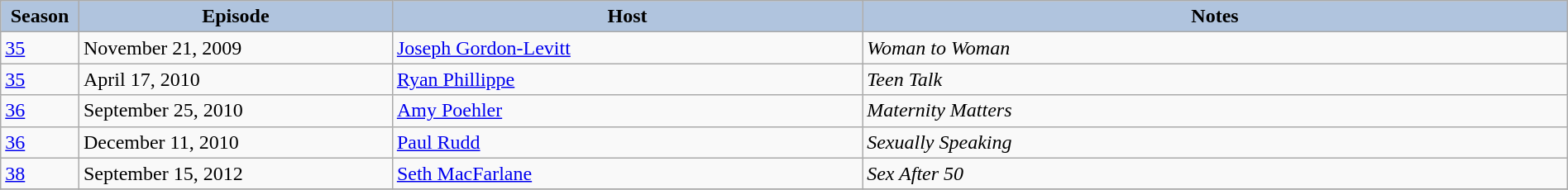<table class="wikitable" style="width:100%;">
<tr>
<th style="background:#B0C4DE;" width="5%">Season</th>
<th style="background:#B0C4DE;" width="20%">Episode</th>
<th style="background:#B0C4DE;" width="30%">Host</th>
<th style="background:#B0C4DE;" width="45%">Notes</th>
</tr>
<tr>
<td><a href='#'>35</a></td>
<td>November 21, 2009</td>
<td><a href='#'>Joseph Gordon-Levitt</a></td>
<td><em>Woman to Woman</em></td>
</tr>
<tr>
<td><a href='#'>35</a></td>
<td>April 17, 2010</td>
<td><a href='#'>Ryan Phillippe</a></td>
<td><em>Teen Talk</em></td>
</tr>
<tr>
<td><a href='#'>36</a></td>
<td>September 25, 2010</td>
<td><a href='#'>Amy Poehler</a></td>
<td><em>Maternity Matters</em></td>
</tr>
<tr>
<td><a href='#'>36</a></td>
<td>December 11, 2010</td>
<td><a href='#'>Paul Rudd</a></td>
<td><em>Sexually Speaking</em></td>
</tr>
<tr>
<td><a href='#'>38</a></td>
<td>September 15, 2012</td>
<td><a href='#'>Seth MacFarlane</a></td>
<td><em>Sex After 50</em></td>
</tr>
<tr>
</tr>
</table>
